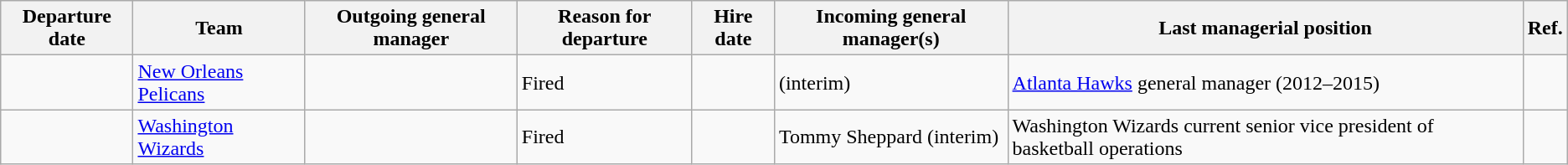<table class="wikitable sortable">
<tr>
<th>Departure date</th>
<th>Team</th>
<th>Outgoing general manager</th>
<th>Reason for departure</th>
<th>Hire date</th>
<th>Incoming general manager(s)</th>
<th class="unosrtable">Last managerial position</th>
<th class="unsortable">Ref.</th>
</tr>
<tr>
<td align=center></td>
<td><a href='#'>New Orleans Pelicans</a></td>
<td></td>
<td>Fired</td>
<td></td>
<td> (interim)</td>
<td><a href='#'>Atlanta Hawks</a> general manager (2012–2015)</td>
<td></td>
</tr>
<tr>
<td align=center></td>
<td><a href='#'>Washington Wizards</a></td>
<td></td>
<td>Fired</td>
<td></td>
<td>Tommy Sheppard (interim)</td>
<td>Washington Wizards current senior vice president of basketball operations</td>
<td></td>
</tr>
</table>
